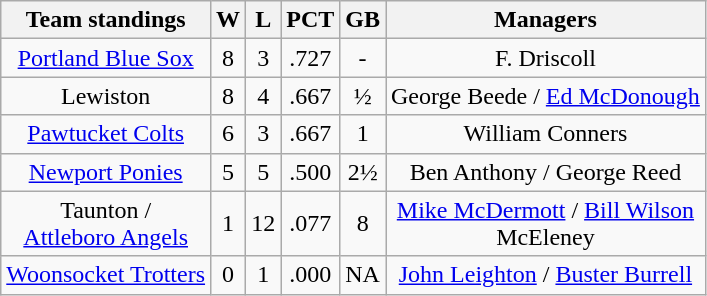<table class="wikitable" style="text-align:center">
<tr>
<th>Team standings</th>
<th>W</th>
<th>L</th>
<th>PCT</th>
<th>GB</th>
<th>Managers</th>
</tr>
<tr>
<td><a href='#'>Portland Blue Sox</a></td>
<td>8</td>
<td>3</td>
<td>.727</td>
<td>-</td>
<td>F. Driscoll</td>
</tr>
<tr>
<td>Lewiston</td>
<td>8</td>
<td>4</td>
<td>.667</td>
<td>½</td>
<td>George Beede / <a href='#'>Ed McDonough</a></td>
</tr>
<tr>
<td><a href='#'>Pawtucket Colts</a></td>
<td>6</td>
<td>3</td>
<td>.667</td>
<td>1</td>
<td>William Conners</td>
</tr>
<tr>
<td><a href='#'>Newport Ponies</a></td>
<td>5</td>
<td>5</td>
<td>.500</td>
<td>2½</td>
<td>Ben Anthony / George Reed</td>
</tr>
<tr>
<td>Taunton /<br> <a href='#'>Attleboro Angels</a></td>
<td>1</td>
<td>12</td>
<td>.077</td>
<td>8</td>
<td><a href='#'>Mike McDermott</a> / <a href='#'>Bill Wilson</a> <br> McEleney</td>
</tr>
<tr>
<td><a href='#'>Woonsocket Trotters</a></td>
<td>0</td>
<td>1</td>
<td>.000</td>
<td>NA</td>
<td><a href='#'>John Leighton</a> / <a href='#'>Buster Burrell</a></td>
</tr>
</table>
